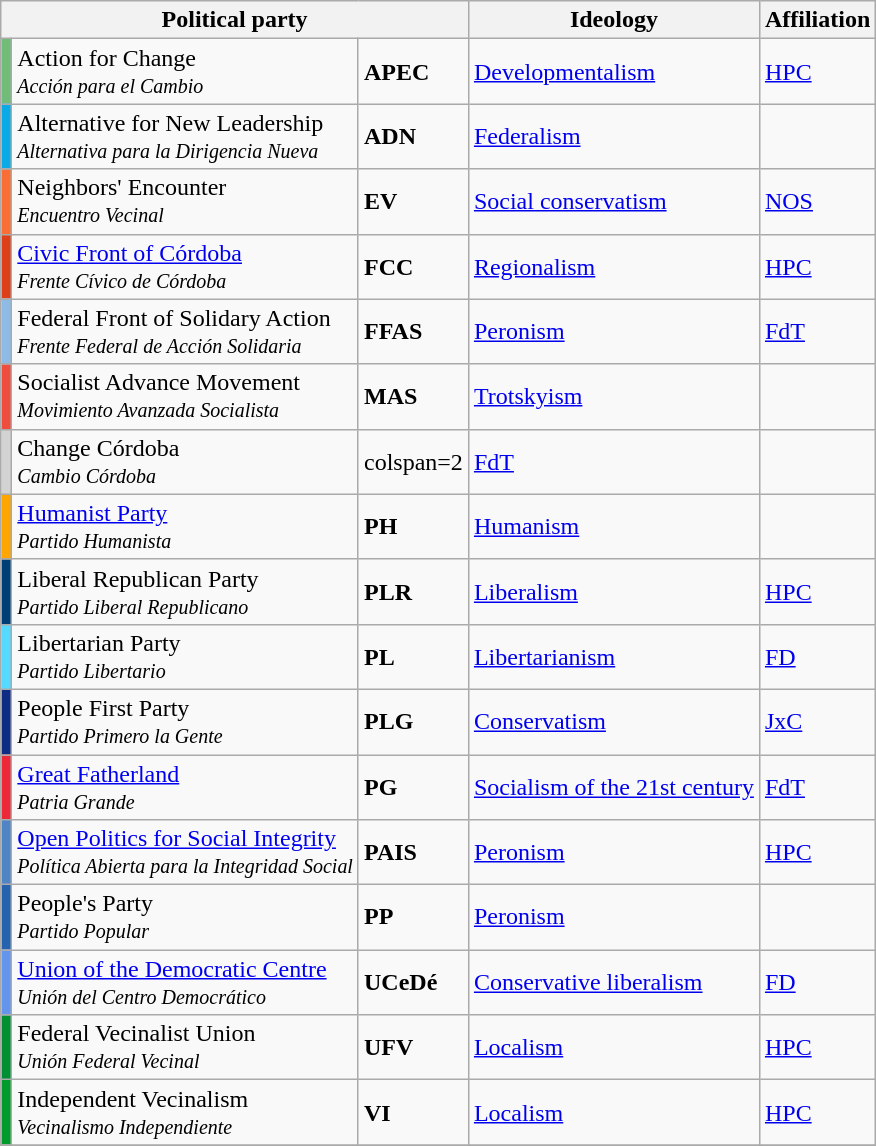<table class="wikitable">
<tr>
<th colspan=3>Political party</th>
<th>Ideology</th>
<th>Affiliation</th>
</tr>
<tr>
<th style="background:#71BC78;"></th>
<td>Action for Change<br><small><em>Acción para el Cambio</em></small></td>
<td><strong>APEC</strong></td>
<td><a href='#'>Developmentalism</a></td>
<td><a href='#'>HPC</a></td>
</tr>
<tr>
<th style="background:#0aaae6;"></th>
<td>Alternative for New Leadership<br><small><em>Alternativa para la Dirigencia Nueva</em></small></td>
<td><strong>ADN</strong></td>
<td><a href='#'>Federalism</a></td>
<td></td>
</tr>
<tr>
<th style="background:#fa6e36;"></th>
<td>Neighbors' Encounter<br><small><em>Encuentro Vecinal</em></small></td>
<td><strong>EV</strong></td>
<td><a href='#'>Social conservatism</a></td>
<td><a href='#'>NOS</a></td>
</tr>
<tr>
<th style="background:#dd3f18;"></th>
<td><a href='#'>Civic Front of Córdoba</a><br><small><em>Frente Cívico de Córdoba</em></small></td>
<td><strong>FCC</strong></td>
<td><a href='#'>Regionalism</a></td>
<td><a href='#'>HPC</a></td>
</tr>
<tr>
<th style="background:#8ebbe5;"></th>
<td>Federal Front of Solidary Action<br><small><em>Frente Federal de Acción Solidaria</em></small></td>
<td><strong>FFAS</strong></td>
<td><a href='#'>Peronism</a></td>
<td><a href='#'>FdT</a></td>
</tr>
<tr>
<th style="background:#ef4d3e;"></th>
<td>Socialist Advance Movement<br><small><em>Movimiento Avanzada Socialista</em></small></td>
<td><strong>MAS</strong></td>
<td><a href='#'>Trotskyism</a></td>
<td></td>
</tr>
<tr>
<th style="background:#d3d3d3;"></th>
<td>Change Córdoba<br><small><em>Cambio Córdoba</em></small></td>
<td>colspan=2 </td>
<td><a href='#'>FdT</a></td>
</tr>
<tr>
<th style="background:orange;"></th>
<td><a href='#'>Humanist Party</a><br><small><em>Partido Humanista</em></small></td>
<td><strong>PH</strong></td>
<td><a href='#'>Humanism</a></td>
<td></td>
</tr>
<tr>
<th style="background:#003e76;"></th>
<td>Liberal Republican Party<br><small><em>Partido Liberal Republicano</em></small></td>
<td><strong>PLR</strong></td>
<td><a href='#'>Liberalism</a></td>
<td><a href='#'>HPC</a></td>
</tr>
<tr>
<th style="background:#56d9fe;"></th>
<td>Libertarian Party<br><small><em>Partido Libertario</em></small></td>
<td><strong>PL</strong></td>
<td><a href='#'>Libertarianism</a></td>
<td><a href='#'>FD</a></td>
</tr>
<tr>
<th style="background:#0e2c84;"></th>
<td>People First Party<br><small><em>Partido Primero la Gente</em></small></td>
<td><strong>PLG</strong></td>
<td><a href='#'>Conservatism</a></td>
<td><a href='#'>JxC</a></td>
</tr>
<tr>
<th style="background:#ED2939;"></th>
<td><a href='#'>Great Fatherland</a><br><small><em>Patria Grande</em></small></td>
<td><strong>PG</strong></td>
<td><a href='#'>Socialism of the 21st century</a></td>
<td><a href='#'>FdT</a></td>
</tr>
<tr>
<th style="background:#4f85c5;"></th>
<td><a href='#'>Open Politics for Social Integrity</a><br><small><em>Política Abierta para la Integridad Social</em></small></td>
<td><strong>PAIS</strong></td>
<td><a href='#'>Peronism</a></td>
<td><a href='#'>HPC</a></td>
</tr>
<tr>
<th style="background:#2563af;"></th>
<td>People's Party<br><small><em>Partido Popular</em></small></td>
<td><strong>PP</strong></td>
<td><a href='#'>Peronism</a></td>
<td></td>
</tr>
<tr>
<th style="background:#6495ED;"></th>
<td><a href='#'>Union of the Democratic Centre</a><br><small><em>Unión del Centro Democrático</em></small></td>
<td><strong>UCeDé</strong></td>
<td><a href='#'>Conservative liberalism</a></td>
<td><a href='#'>FD</a></td>
</tr>
<tr>
<th style="background:#008f33;"></th>
<td>Federal Vecinalist Union<br><small><em>Unión Federal Vecinal</em></small></td>
<td><strong>UFV</strong></td>
<td><a href='#'>Localism</a></td>
<td><a href='#'>HPC</a></td>
</tr>
<tr>
<th style="background:#009b2a;"></th>
<td>Independent Vecinalism<br><small><em>Vecinalismo Independiente</em></small></td>
<td><strong>VI</strong></td>
<td><a href='#'>Localism</a></td>
<td><a href='#'>HPC</a></td>
</tr>
<tr>
</tr>
</table>
